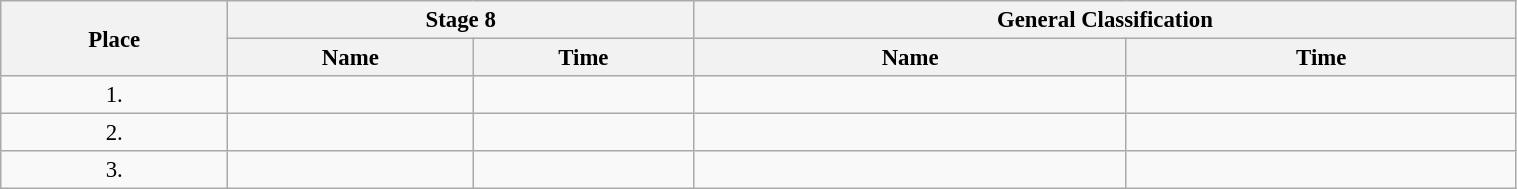<table class=wikitable style="font-size:95%" width="80%">
<tr>
<th rowspan="2">Place</th>
<th colspan="2">Stage 8</th>
<th colspan="2">General Classification</th>
</tr>
<tr>
<th>Name</th>
<th>Time</th>
<th>Name</th>
<th>Time</th>
</tr>
<tr>
<td align="center">1.</td>
<td></td>
<td></td>
<td></td>
<td></td>
</tr>
<tr>
<td align="center">2.</td>
<td></td>
<td></td>
<td></td>
<td></td>
</tr>
<tr>
<td align="center">3.</td>
<td></td>
<td></td>
<td></td>
<td></td>
</tr>
</table>
